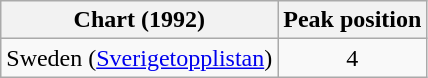<table class="wikitable">
<tr>
<th>Chart (1992)</th>
<th>Peak position</th>
</tr>
<tr>
<td>Sweden (<a href='#'>Sverigetopplistan</a>)</td>
<td align="center">4</td>
</tr>
</table>
